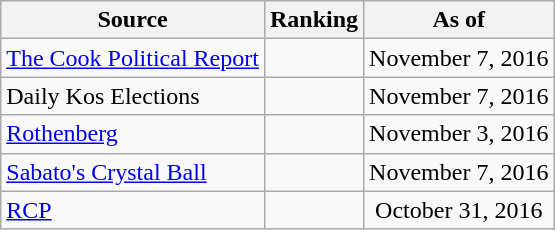<table class="wikitable" style="text-align:center">
<tr>
<th>Source</th>
<th>Ranking</th>
<th>As of</th>
</tr>
<tr>
<td align=left><a href='#'>The Cook Political Report</a></td>
<td></td>
<td>November 7, 2016</td>
</tr>
<tr>
<td align=left>Daily Kos Elections</td>
<td></td>
<td>November 7, 2016</td>
</tr>
<tr>
<td align=left><a href='#'>Rothenberg</a></td>
<td></td>
<td>November 3, 2016</td>
</tr>
<tr>
<td align=left><a href='#'>Sabato's Crystal Ball</a></td>
<td></td>
<td>November 7, 2016</td>
</tr>
<tr>
<td align="left"><a href='#'>RCP</a></td>
<td></td>
<td>October 31, 2016</td>
</tr>
</table>
